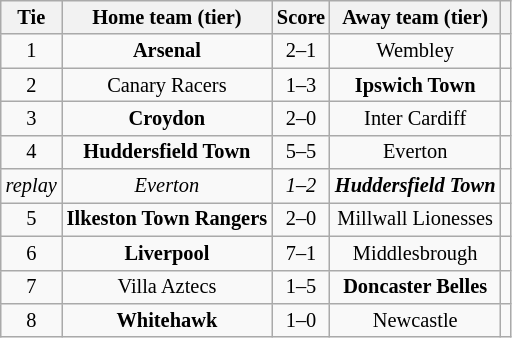<table class="wikitable" style="text-align:center; font-size:85%">
<tr>
<th>Tie</th>
<th>Home team (tier)</th>
<th>Score</th>
<th>Away team (tier)</th>
<th></th>
</tr>
<tr>
<td align="center">1</td>
<td><strong>Arsenal</strong></td>
<td align="center">2–1</td>
<td>Wembley</td>
<td></td>
</tr>
<tr>
<td align="center">2</td>
<td>Canary Racers</td>
<td align="center">1–3</td>
<td><strong>Ipswich Town</strong></td>
<td></td>
</tr>
<tr>
<td align="center">3</td>
<td><strong>Croydon</strong></td>
<td align="center">2–0</td>
<td>Inter Cardiff</td>
<td></td>
</tr>
<tr>
<td align="center">4</td>
<td><strong>Huddersfield Town</strong></td>
<td align="center">5–5</td>
<td>Everton</td>
<td></td>
</tr>
<tr>
<td align="center"><em>replay</em></td>
<td><em>Everton</em></td>
<td align="center"><em>1–2</em></td>
<td><strong><em>Huddersfield Town</em></strong></td>
<td></td>
</tr>
<tr>
<td align="center">5</td>
<td><strong>Ilkeston Town Rangers</strong></td>
<td align="center">2–0</td>
<td>Millwall Lionesses</td>
<td></td>
</tr>
<tr>
<td align="center">6</td>
<td><strong>Liverpool</strong></td>
<td align="center">7–1</td>
<td>Middlesbrough</td>
<td></td>
</tr>
<tr>
<td align="center">7</td>
<td>Villa Aztecs</td>
<td align="center">1–5</td>
<td><strong>Doncaster Belles</strong></td>
<td></td>
</tr>
<tr>
<td align="center">8</td>
<td><strong>Whitehawk</strong></td>
<td align="center">1–0</td>
<td>Newcastle</td>
<td></td>
</tr>
</table>
